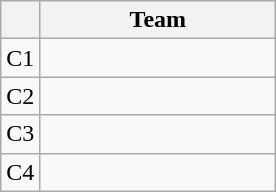<table class="wikitable" style="display:inline-table;">
<tr>
<th></th>
<th width=150>Team</th>
</tr>
<tr>
<td align=center>C1</td>
<td></td>
</tr>
<tr>
<td align=center>C2</td>
<td></td>
</tr>
<tr>
<td align=center>C3</td>
<td></td>
</tr>
<tr>
<td align=center>C4</td>
<td></td>
</tr>
</table>
